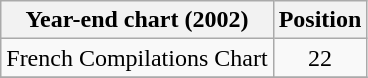<table class="wikitable sortable">
<tr>
<th>Year-end chart (2002)</th>
<th align="center">Position</th>
</tr>
<tr>
<td>French Compilations Chart</td>
<td align="center">22</td>
</tr>
<tr>
</tr>
</table>
